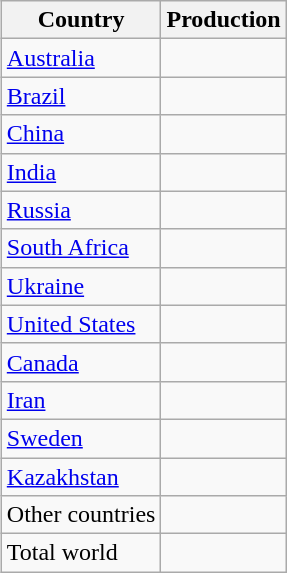<table class="wikitable" style="float:right; clear:right; margin:0 0 .5em 1em;">
<tr>
<th>Country</th>
<th>Production</th>
</tr>
<tr>
<td><a href='#'>Australia</a></td>
<td></td>
</tr>
<tr>
<td><a href='#'>Brazil</a></td>
<td></td>
</tr>
<tr>
<td><a href='#'>China</a></td>
<td></td>
</tr>
<tr>
<td><a href='#'>India</a></td>
<td></td>
</tr>
<tr>
<td><a href='#'>Russia</a></td>
<td></td>
</tr>
<tr>
<td><a href='#'>South Africa</a></td>
<td></td>
</tr>
<tr>
<td><a href='#'>Ukraine</a></td>
<td></td>
</tr>
<tr>
<td><a href='#'>United States</a></td>
<td></td>
</tr>
<tr>
<td><a href='#'>Canada</a></td>
<td></td>
</tr>
<tr>
<td><a href='#'>Iran</a></td>
<td></td>
</tr>
<tr>
<td><a href='#'>Sweden</a></td>
<td></td>
</tr>
<tr>
<td><a href='#'>Kazakhstan</a></td>
<td></td>
</tr>
<tr>
<td>Other countries</td>
<td></td>
</tr>
<tr>
<td>Total world</td>
<td></td>
</tr>
</table>
